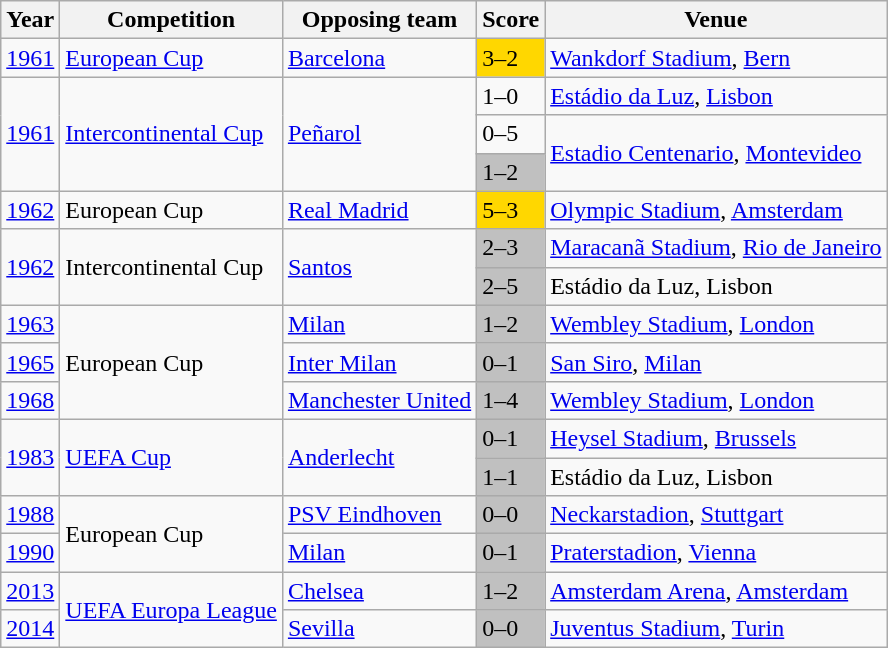<table class="wikitable">
<tr>
<th>Year</th>
<th>Competition</th>
<th>Opposing team</th>
<th>Score</th>
<th>Venue</th>
</tr>
<tr>
<td><a href='#'>1961</a></td>
<td><a href='#'>European Cup</a></td>
<td> <a href='#'>Barcelona</a></td>
<td bgcolor=Gold>3–2</td>
<td> <a href='#'>Wankdorf Stadium</a>, <a href='#'>Bern</a></td>
</tr>
<tr>
<td rowspan="3"><a href='#'>1961</a></td>
<td rowspan="3"><a href='#'>Intercontinental Cup</a></td>
<td rowspan="3"> <a href='#'>Peñarol</a></td>
<td>1–0</td>
<td> <a href='#'>Estádio da Luz</a>, <a href='#'>Lisbon</a></td>
</tr>
<tr>
<td>0–5</td>
<td rowspan="2"> <a href='#'>Estadio Centenario</a>, <a href='#'>Montevideo</a></td>
</tr>
<tr>
<td bgcolor=Silver>1–2</td>
</tr>
<tr>
<td><a href='#'>1962</a></td>
<td>European Cup</td>
<td> <a href='#'>Real Madrid</a></td>
<td bgcolor=Gold>5–3</td>
<td> <a href='#'>Olympic Stadium</a>, <a href='#'>Amsterdam</a></td>
</tr>
<tr>
<td rowspan="2"><a href='#'>1962</a></td>
<td rowspan="2">Intercontinental Cup</td>
<td rowspan="2"> <a href='#'>Santos</a></td>
<td bgcolor=Silver>2–3</td>
<td> <a href='#'>Maracanã Stadium</a>, <a href='#'>Rio de Janeiro</a></td>
</tr>
<tr>
<td bgcolor=Silver>2–5</td>
<td> Estádio da Luz, Lisbon</td>
</tr>
<tr>
<td><a href='#'>1963</a></td>
<td rowspan="3">European Cup</td>
<td> <a href='#'>Milan</a></td>
<td bgcolor=Silver>1–2</td>
<td> <a href='#'>Wembley Stadium</a>, <a href='#'>London</a></td>
</tr>
<tr>
<td><a href='#'>1965</a></td>
<td> <a href='#'>Inter Milan</a></td>
<td bgcolor=Silver>0–1</td>
<td> <a href='#'>San Siro</a>, <a href='#'>Milan</a></td>
</tr>
<tr>
<td><a href='#'>1968</a></td>
<td> <a href='#'>Manchester United</a></td>
<td bgcolor=Silver>1–4 </td>
<td> <a href='#'>Wembley Stadium</a>, <a href='#'>London</a></td>
</tr>
<tr>
<td rowspan="2"><a href='#'>1983</a></td>
<td rowspan="2"><a href='#'>UEFA Cup</a></td>
<td rowspan="2"> <a href='#'>Anderlecht</a></td>
<td bgcolor=Silver>0–1</td>
<td> <a href='#'>Heysel Stadium</a>, <a href='#'>Brussels</a></td>
</tr>
<tr>
<td bgcolor=Silver>1–1</td>
<td> Estádio da Luz, Lisbon</td>
</tr>
<tr>
<td><a href='#'>1988</a></td>
<td rowspan="2">European Cup</td>
<td> <a href='#'>PSV Eindhoven</a></td>
<td bgcolor=Silver>0–0  </td>
<td> <a href='#'>Neckarstadion</a>, <a href='#'>Stuttgart</a></td>
</tr>
<tr>
<td><a href='#'>1990</a></td>
<td> <a href='#'>Milan</a></td>
<td bgcolor=Silver>0–1</td>
<td> <a href='#'>Praterstadion</a>, <a href='#'>Vienna</a></td>
</tr>
<tr>
<td><a href='#'>2013</a></td>
<td rowspan="2"><a href='#'>UEFA Europa League</a></td>
<td> <a href='#'>Chelsea</a></td>
<td bgcolor=Silver>1–2</td>
<td> <a href='#'>Amsterdam Arena</a>, <a href='#'>Amsterdam</a></td>
</tr>
<tr>
<td><a href='#'>2014</a></td>
<td> <a href='#'>Sevilla</a></td>
<td bgcolor=Silver>0–0  </td>
<td> <a href='#'>Juventus Stadium</a>, <a href='#'>Turin</a></td>
</tr>
</table>
